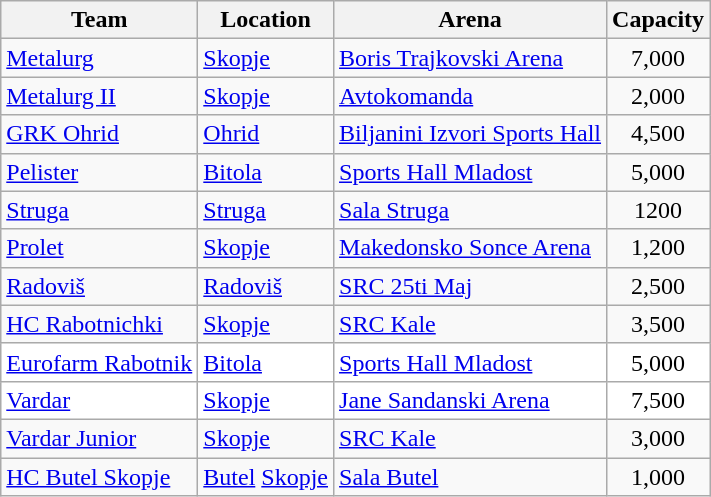<table class="wikitable sortable" style="text-align: left;">
<tr>
<th>Team</th>
<th>Location</th>
<th>Arena</th>
<th>Capacity</th>
</tr>
<tr bgcolor=>
<td><a href='#'>Metalurg</a></td>
<td><a href='#'>Skopje</a></td>
<td><a href='#'>Boris Trajkovski Arena</a></td>
<td align="center">7,000</td>
</tr>
<tr>
<td><a href='#'>Metalurg II</a></td>
<td><a href='#'>Skopje</a></td>
<td><a href='#'>Avtokomanda</a></td>
<td align="center">2,000</td>
</tr>
<tr>
<td><a href='#'>GRK Ohrid</a></td>
<td><a href='#'>Ohrid</a></td>
<td><a href='#'>Biljanini Izvori Sports Hall</a></td>
<td align="center">4,500</td>
</tr>
<tr>
<td><a href='#'>Pelister</a></td>
<td><a href='#'>Bitola</a></td>
<td><a href='#'>Sports Hall Mladost</a></td>
<td align="center">5,000</td>
</tr>
<tr>
<td><a href='#'>Struga</a></td>
<td><a href='#'>Struga</a></td>
<td><a href='#'>Sala Struga</a></td>
<td align="center">1200</td>
</tr>
<tr>
<td><a href='#'>Prolet</a></td>
<td><a href='#'>Skopje</a></td>
<td><a href='#'>Makedonsko Sonce Arena</a></td>
<td align="center">1,200</td>
</tr>
<tr>
<td><a href='#'>Radoviš</a></td>
<td><a href='#'>Radoviš</a></td>
<td><a href='#'>SRC 25ti Maj</a></td>
<td align="center">2,500</td>
</tr>
<tr>
<td><a href='#'>HC Rabotnichki</a></td>
<td><a href='#'>Skopje</a></td>
<td><a href='#'>SRC Kale</a></td>
<td align="center">3,500</td>
</tr>
<tr bgcolor="#ffffff">
<td><a href='#'>Eurofarm Rabotnik</a></td>
<td><a href='#'>Bitola</a></td>
<td><a href='#'>Sports Hall Mladost</a></td>
<td align="center">5,000</td>
</tr>
<tr bgcolor="#ffffff">
<td><a href='#'>Vardar</a></td>
<td><a href='#'>Skopje</a></td>
<td><a href='#'>Jane Sandanski Arena</a></td>
<td align="center">7,500</td>
</tr>
<tr>
<td><a href='#'>Vardar Junior</a></td>
<td><a href='#'>Skopje</a></td>
<td><a href='#'>SRC Kale</a></td>
<td align="center">3,000</td>
</tr>
<tr>
<td><a href='#'>HC Butel Skopje</a></td>
<td><a href='#'>Butel</a> <a href='#'>Skopje</a></td>
<td><a href='#'>Sala Butel</a></td>
<td align="center">1,000</td>
</tr>
</table>
